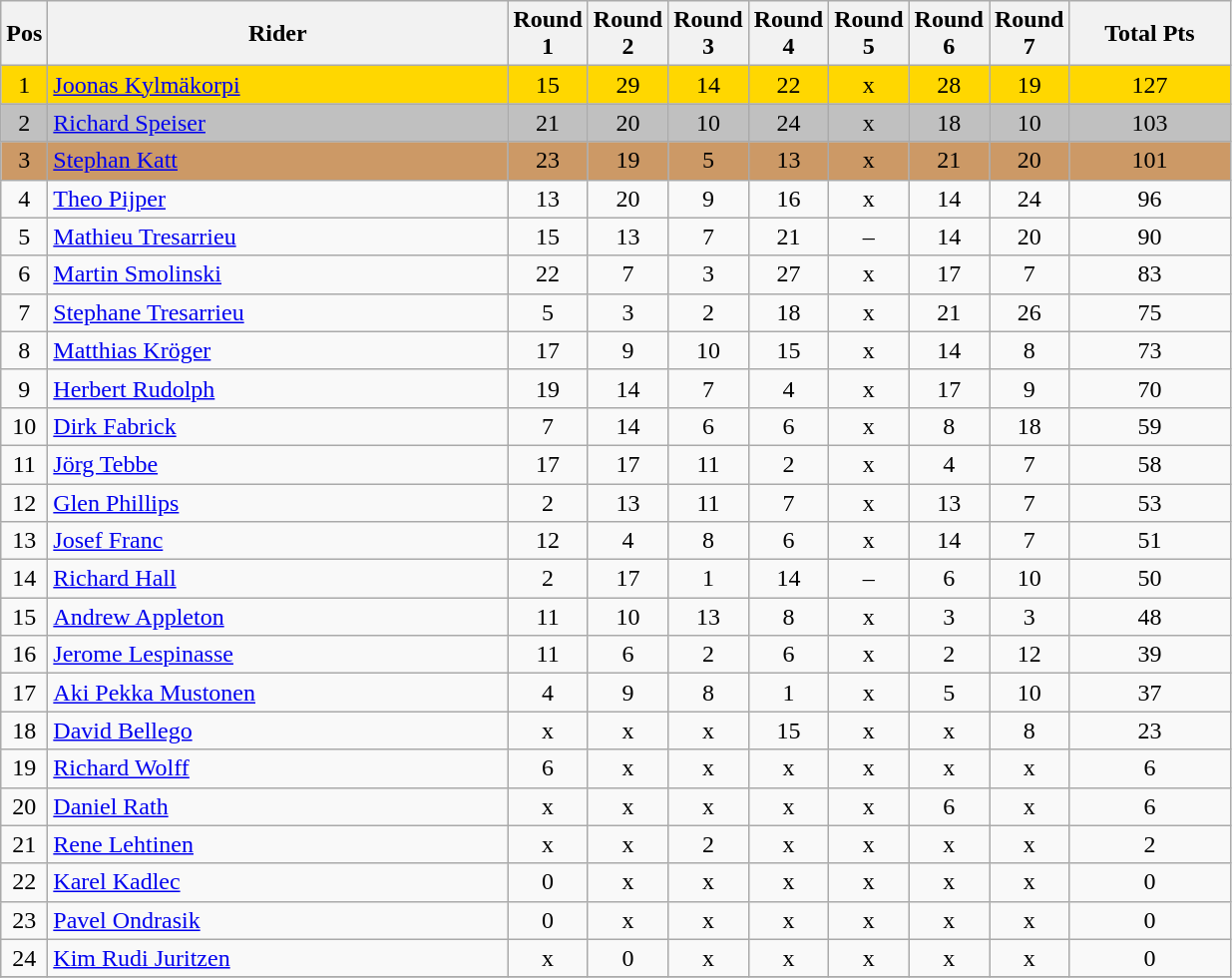<table class="wikitable" style="font-size: 100%">
<tr>
<th width=20>Pos</th>
<th width=300>Rider</th>
<th width=40>Round 1</th>
<th width=40>Round 2</th>
<th width=40>Round 3</th>
<th width=40>Round 4</th>
<th width=40>Round 5</th>
<th width=40>Round 6</th>
<th width=40>Round 7</th>
<th width=100>Total Pts</th>
</tr>
<tr align=center style="background-color: gold;">
<td>1</td>
<td align="left"> <a href='#'>Joonas Kylmäkorpi</a></td>
<td>15</td>
<td>29</td>
<td>14</td>
<td>22</td>
<td>x</td>
<td>28</td>
<td>19</td>
<td>127</td>
</tr>
<tr align=center style="background-color: silver;">
<td>2</td>
<td align="left"> <a href='#'>Richard Speiser</a></td>
<td>21</td>
<td>20</td>
<td>10</td>
<td>24</td>
<td>x</td>
<td>18</td>
<td>10</td>
<td>103</td>
</tr>
<tr align=center style="background-color: #cc9966;">
<td>3</td>
<td align="left"> <a href='#'>Stephan Katt</a></td>
<td>23</td>
<td>19</td>
<td>5</td>
<td>13</td>
<td>x</td>
<td>21</td>
<td>20</td>
<td>101</td>
</tr>
<tr align=center>
<td>4</td>
<td align="left"> <a href='#'>Theo Pijper</a></td>
<td>13</td>
<td>20</td>
<td>9</td>
<td>16</td>
<td>x</td>
<td>14</td>
<td>24</td>
<td>96</td>
</tr>
<tr align=center>
<td>5</td>
<td align="left"> <a href='#'>Mathieu Tresarrieu</a></td>
<td>15</td>
<td>13</td>
<td>7</td>
<td>21</td>
<td>–</td>
<td>14</td>
<td>20</td>
<td>90</td>
</tr>
<tr align=center>
<td>6</td>
<td align="left"> <a href='#'>Martin Smolinski</a></td>
<td>22</td>
<td>7</td>
<td>3</td>
<td>27</td>
<td>x</td>
<td>17</td>
<td>7</td>
<td>83</td>
</tr>
<tr align=center>
<td>7</td>
<td align="left"> <a href='#'>Stephane Tresarrieu</a></td>
<td>5</td>
<td>3</td>
<td>2</td>
<td>18</td>
<td>x</td>
<td>21</td>
<td>26</td>
<td>75</td>
</tr>
<tr align=center>
<td>8</td>
<td align="left"> <a href='#'>Matthias Kröger</a></td>
<td>17</td>
<td>9</td>
<td>10</td>
<td>15</td>
<td>x</td>
<td>14</td>
<td>8</td>
<td>73</td>
</tr>
<tr align=center>
<td>9</td>
<td align="left"> <a href='#'>Herbert Rudolph</a></td>
<td>19</td>
<td>14</td>
<td>7</td>
<td>4</td>
<td>x</td>
<td>17</td>
<td>9</td>
<td>70</td>
</tr>
<tr align=center>
<td>10</td>
<td align="left"> <a href='#'>Dirk Fabrick</a></td>
<td>7</td>
<td>14</td>
<td>6</td>
<td>6</td>
<td>x</td>
<td>8</td>
<td>18</td>
<td>59</td>
</tr>
<tr align=center>
<td>11</td>
<td align="left"> <a href='#'>Jörg Tebbe</a></td>
<td>17</td>
<td>17</td>
<td>11</td>
<td>2</td>
<td>x</td>
<td>4</td>
<td>7</td>
<td>58</td>
</tr>
<tr align=center>
<td>12</td>
<td align="left"> <a href='#'>Glen Phillips</a></td>
<td>2</td>
<td>13</td>
<td>11</td>
<td>7</td>
<td>x</td>
<td>13</td>
<td>7</td>
<td>53</td>
</tr>
<tr align=center>
<td>13</td>
<td align="left"> <a href='#'>Josef Franc</a></td>
<td>12</td>
<td>4</td>
<td>8</td>
<td>6</td>
<td>x</td>
<td>14</td>
<td>7</td>
<td>51</td>
</tr>
<tr align=center>
<td>14</td>
<td align="left"> <a href='#'>Richard Hall</a></td>
<td>2</td>
<td>17</td>
<td>1</td>
<td>14</td>
<td>–</td>
<td>6</td>
<td>10</td>
<td>50</td>
</tr>
<tr align=center>
<td>15</td>
<td align="left"> <a href='#'>Andrew Appleton</a></td>
<td>11</td>
<td>10</td>
<td>13</td>
<td>8</td>
<td>x</td>
<td>3</td>
<td>3</td>
<td>48</td>
</tr>
<tr align=center>
<td>16</td>
<td align="left"> <a href='#'>Jerome Lespinasse</a></td>
<td>11</td>
<td>6</td>
<td>2</td>
<td>6</td>
<td>x</td>
<td>2</td>
<td>12</td>
<td>39</td>
</tr>
<tr align=center>
<td>17</td>
<td align="left"> <a href='#'>Aki Pekka Mustonen</a></td>
<td>4</td>
<td>9</td>
<td>8</td>
<td>1</td>
<td>x</td>
<td>5</td>
<td>10</td>
<td>37</td>
</tr>
<tr align=center>
<td>18</td>
<td align="left"> <a href='#'>David Bellego</a></td>
<td>x</td>
<td>x</td>
<td>x</td>
<td>15</td>
<td>x</td>
<td>x</td>
<td>8</td>
<td>23</td>
</tr>
<tr align=center>
<td>19</td>
<td align="left"> <a href='#'>Richard Wolff</a></td>
<td>6</td>
<td>x</td>
<td>x</td>
<td>x</td>
<td>x</td>
<td>x</td>
<td>x</td>
<td>6</td>
</tr>
<tr align=center>
<td>20</td>
<td align="left"> <a href='#'>Daniel Rath</a></td>
<td>x</td>
<td>x</td>
<td>x</td>
<td>x</td>
<td>x</td>
<td>6</td>
<td>x</td>
<td>6</td>
</tr>
<tr align=center>
<td>21</td>
<td align="left"> <a href='#'>Rene Lehtinen</a></td>
<td>x</td>
<td>x</td>
<td>2</td>
<td>x</td>
<td>x</td>
<td>x</td>
<td>x</td>
<td>2</td>
</tr>
<tr align=center>
<td>22</td>
<td align="left"> <a href='#'>Karel Kadlec</a></td>
<td>0</td>
<td>x</td>
<td>x</td>
<td>x</td>
<td>x</td>
<td>x</td>
<td>x</td>
<td>0</td>
</tr>
<tr align=center>
<td>23</td>
<td align="left"> <a href='#'>Pavel Ondrasik</a></td>
<td>0</td>
<td>x</td>
<td>x</td>
<td>x</td>
<td>x</td>
<td>x</td>
<td>x</td>
<td>0</td>
</tr>
<tr align=center>
<td>24</td>
<td align="left"> <a href='#'>Kim Rudi Juritzen</a></td>
<td>x</td>
<td>0</td>
<td>x</td>
<td>x</td>
<td>x</td>
<td>x</td>
<td>x</td>
<td>0</td>
</tr>
<tr align=center>
</tr>
</table>
